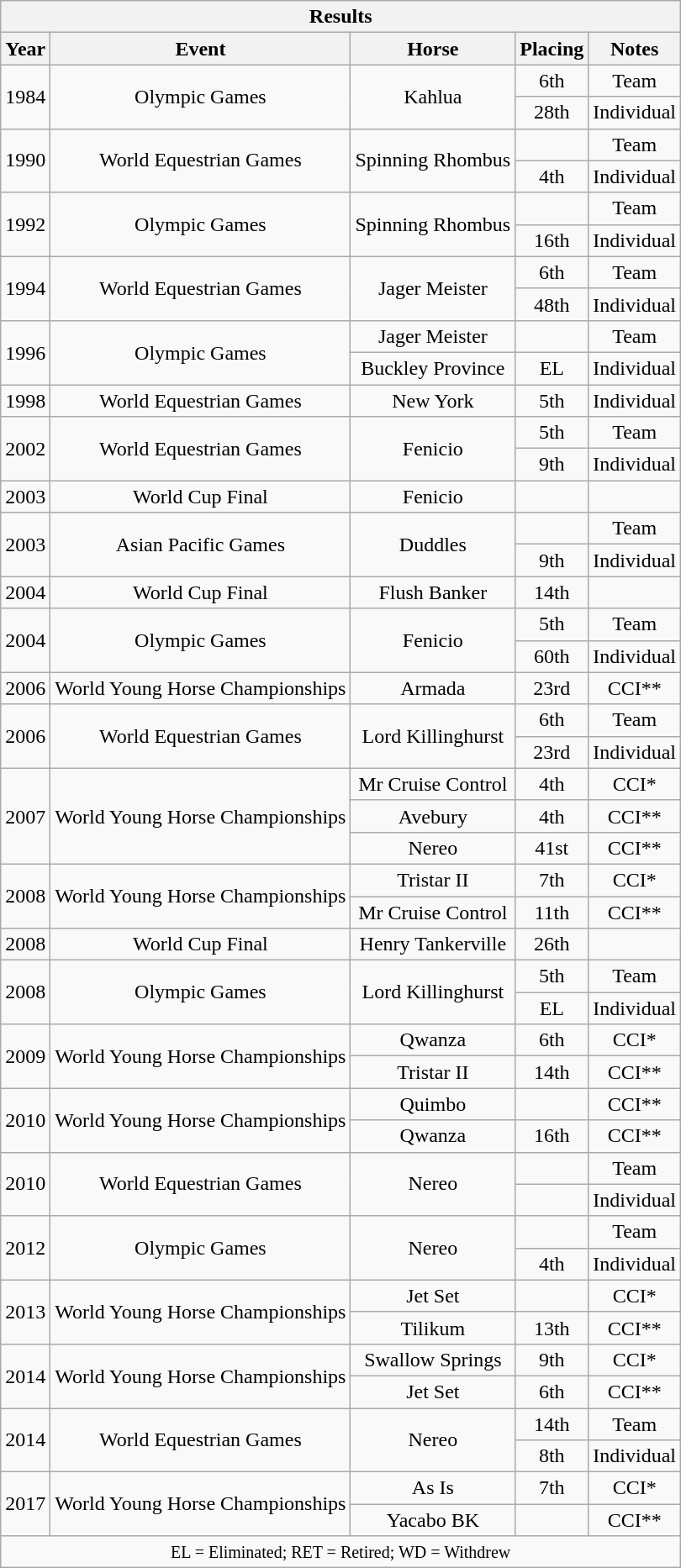<table class="wikitable" style="text-align:center">
<tr>
<th colspan="11" align="center"><strong>Results</strong></th>
</tr>
<tr>
<th>Year</th>
<th>Event</th>
<th>Horse</th>
<th>Placing</th>
<th>Notes</th>
</tr>
<tr>
<td rowspan="2">1984</td>
<td rowspan="2">Olympic Games</td>
<td rowspan="2">Kahlua</td>
<td>6th</td>
<td>Team</td>
</tr>
<tr>
<td>28th</td>
<td>Individual</td>
</tr>
<tr>
<td rowspan="2">1990</td>
<td rowspan="2">World Equestrian Games</td>
<td rowspan="2">Spinning Rhombus</td>
<td></td>
<td>Team</td>
</tr>
<tr>
<td>4th</td>
<td>Individual</td>
</tr>
<tr>
<td rowspan="2">1992</td>
<td rowspan="2">Olympic Games</td>
<td rowspan="2">Spinning Rhombus</td>
<td></td>
<td>Team</td>
</tr>
<tr>
<td>16th</td>
<td>Individual</td>
</tr>
<tr>
<td rowspan="2">1994</td>
<td rowspan="2">World Equestrian Games</td>
<td rowspan="2">Jager Meister</td>
<td>6th</td>
<td>Team</td>
</tr>
<tr>
<td>48th</td>
<td>Individual</td>
</tr>
<tr>
<td rowspan="2">1996</td>
<td rowspan="2">Olympic Games</td>
<td>Jager Meister</td>
<td></td>
<td>Team</td>
</tr>
<tr>
<td>Buckley Province</td>
<td>EL</td>
<td>Individual</td>
</tr>
<tr>
<td>1998</td>
<td>World Equestrian Games</td>
<td>New York</td>
<td>5th</td>
<td>Individual</td>
</tr>
<tr>
<td rowspan="2">2002</td>
<td rowspan="2">World Equestrian Games</td>
<td rowspan="2">Fenicio</td>
<td>5th</td>
<td>Team</td>
</tr>
<tr>
<td>9th</td>
<td>Individual</td>
</tr>
<tr>
<td>2003</td>
<td>World Cup Final</td>
<td>Fenicio</td>
<td></td>
<td></td>
</tr>
<tr>
<td rowspan="2">2003</td>
<td rowspan="2">Asian Pacific Games</td>
<td rowspan="2">Duddles</td>
<td></td>
<td>Team</td>
</tr>
<tr>
<td>9th</td>
<td>Individual</td>
</tr>
<tr>
<td>2004</td>
<td>World Cup Final</td>
<td>Flush Banker</td>
<td>14th</td>
<td></td>
</tr>
<tr>
<td rowspan="2">2004</td>
<td rowspan="2">Olympic Games</td>
<td rowspan="2">Fenicio</td>
<td>5th</td>
<td>Team</td>
</tr>
<tr>
<td>60th</td>
<td>Individual</td>
</tr>
<tr>
<td>2006</td>
<td>World Young Horse Championships</td>
<td>Armada</td>
<td>23rd</td>
<td>CCI**</td>
</tr>
<tr>
<td rowspan="2">2006</td>
<td rowspan="2">World Equestrian Games</td>
<td rowspan="2">Lord Killinghurst</td>
<td>6th</td>
<td>Team</td>
</tr>
<tr>
<td>23rd</td>
<td>Individual</td>
</tr>
<tr>
<td rowspan="3">2007</td>
<td rowspan="3">World Young Horse Championships</td>
<td>Mr Cruise Control</td>
<td>4th</td>
<td>CCI*</td>
</tr>
<tr>
<td>Avebury</td>
<td>4th</td>
<td>CCI**</td>
</tr>
<tr>
<td>Nereo</td>
<td>41st</td>
<td>CCI**</td>
</tr>
<tr>
<td rowspan="2">2008</td>
<td rowspan="2">World Young Horse Championships</td>
<td>Tristar II</td>
<td>7th</td>
<td>CCI*</td>
</tr>
<tr>
<td>Mr Cruise Control</td>
<td>11th</td>
<td>CCI**</td>
</tr>
<tr>
<td>2008</td>
<td>World Cup Final</td>
<td>Henry Tankerville</td>
<td>26th</td>
<td></td>
</tr>
<tr>
<td rowspan="2">2008</td>
<td rowspan="2">Olympic Games</td>
<td rowspan="2">Lord Killinghurst</td>
<td>5th</td>
<td>Team</td>
</tr>
<tr>
<td>EL</td>
<td>Individual</td>
</tr>
<tr>
<td rowspan="2">2009</td>
<td rowspan="2">World Young Horse Championships</td>
<td>Qwanza</td>
<td>6th</td>
<td>CCI*</td>
</tr>
<tr>
<td>Tristar II</td>
<td>14th</td>
<td>CCI**</td>
</tr>
<tr>
<td rowspan="2">2010</td>
<td rowspan="2">World Young Horse Championships</td>
<td>Quimbo</td>
<td></td>
<td>CCI**</td>
</tr>
<tr>
<td>Qwanza</td>
<td>16th</td>
<td>CCI**</td>
</tr>
<tr>
<td rowspan="2">2010</td>
<td rowspan="2">World Equestrian Games</td>
<td rowspan="2">Nereo</td>
<td></td>
<td>Team</td>
</tr>
<tr>
<td></td>
<td>Individual</td>
</tr>
<tr>
<td rowspan="2">2012</td>
<td rowspan="2">Olympic Games</td>
<td rowspan="2">Nereo</td>
<td></td>
<td>Team</td>
</tr>
<tr>
<td>4th</td>
<td>Individual</td>
</tr>
<tr>
<td rowspan="2">2013</td>
<td rowspan="2">World Young Horse Championships</td>
<td>Jet Set</td>
<td></td>
<td>CCI*</td>
</tr>
<tr>
<td>Tilikum</td>
<td>13th</td>
<td>CCI**</td>
</tr>
<tr>
<td rowspan="2">2014</td>
<td rowspan="2">World Young Horse Championships</td>
<td>Swallow Springs</td>
<td>9th</td>
<td>CCI*</td>
</tr>
<tr>
<td>Jet Set</td>
<td>6th</td>
<td>CCI**</td>
</tr>
<tr>
<td rowspan="2">2014</td>
<td rowspan="2">World Equestrian Games</td>
<td rowspan="2">Nereo</td>
<td>14th</td>
<td>Team</td>
</tr>
<tr>
<td>8th</td>
<td>Individual</td>
</tr>
<tr>
<td rowspan="2">2017</td>
<td rowspan="2">World Young Horse Championships</td>
<td>As Is</td>
<td>7th</td>
<td>CCI*</td>
</tr>
<tr>
<td>Yacabo BK</td>
<td></td>
<td>CCI**</td>
</tr>
<tr>
<td colspan="11" align="center"><small> EL = Eliminated; RET = Retired; WD = Withdrew </small></td>
</tr>
</table>
